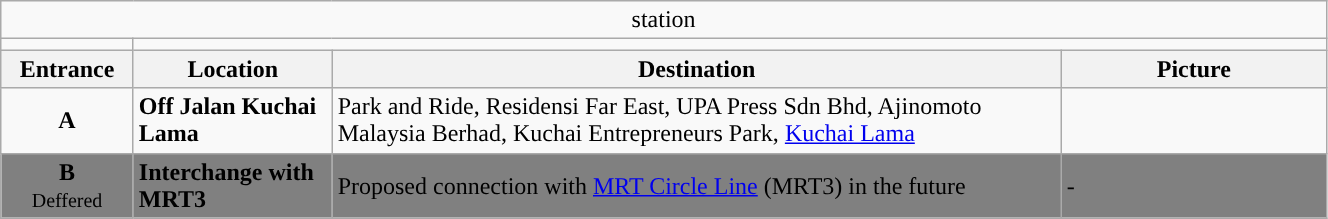<table class="wikitable" style="width:70%">
<tr>
<td colspan="4" align="center"> station</td>
</tr>
<tr>
<td></td>
</tr>
<tr>
<th style="width:10%">Entrance</th>
<th style="width:15%">Location</th>
<th style="width:55%">Destination</th>
<th style="width:20%">Picture</th>
</tr>
<tr>
<td align="center"><strong><span>A</span></strong></td>
<td><strong>Off Jalan Kuchai Lama</strong></td>
<td>Park and Ride, Residensi Far East, UPA Press Sdn Bhd, Ajinomoto Malaysia Berhad, Kuchai Entrepreneurs Park, <a href='#'>Kuchai Lama</a></td>
<td></td>
</tr>
<tr style="background:grey;">
<td align="center"><strong><span>B</span></strong><br><small>Deffered</small></td>
<td><strong>Interchange with MRT3</strong></td>
<td>Proposed connection with <a href='#'>MRT Circle Line</a> (MRT3) in the future</td>
<td>-</td>
</tr>
</table>
